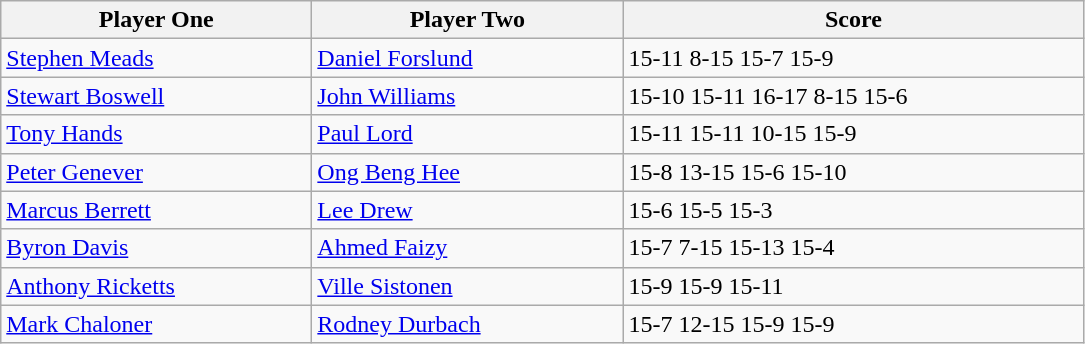<table class="wikitable">
<tr>
<th width=200>Player One</th>
<th width=200>Player Two</th>
<th width=300>Score</th>
</tr>
<tr>
<td> <a href='#'>Stephen Meads</a></td>
<td> <a href='#'>Daniel Forslund</a></td>
<td>15-11 8-15 15-7 15-9</td>
</tr>
<tr>
<td> <a href='#'>Stewart Boswell</a></td>
<td> <a href='#'>John Williams</a></td>
<td>15-10 15-11 16-17 8-15 15-6</td>
</tr>
<tr>
<td> <a href='#'>Tony Hands</a></td>
<td> <a href='#'>Paul Lord</a></td>
<td>15-11 15-11 10-15 15-9</td>
</tr>
<tr>
<td> <a href='#'>Peter Genever</a></td>
<td> <a href='#'>Ong Beng Hee</a></td>
<td>15-8 13-15 15-6 15-10</td>
</tr>
<tr>
<td> <a href='#'>Marcus Berrett</a></td>
<td> <a href='#'>Lee Drew</a></td>
<td>15-6 15-5 15-3</td>
</tr>
<tr>
<td> <a href='#'>Byron Davis</a></td>
<td> <a href='#'>Ahmed Faizy</a></td>
<td>15-7 7-15 15-13 15-4</td>
</tr>
<tr>
<td> <a href='#'>Anthony Ricketts</a></td>
<td> <a href='#'>Ville Sistonen</a></td>
<td>15-9 15-9 15-11</td>
</tr>
<tr>
<td> <a href='#'>Mark Chaloner</a></td>
<td> <a href='#'>Rodney Durbach</a></td>
<td>15-7 12-15 15-9 15-9</td>
</tr>
</table>
